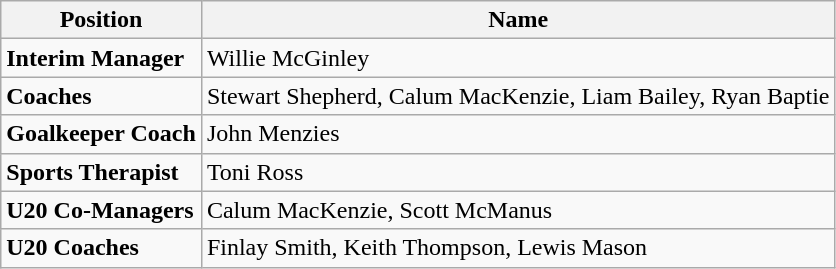<table class="wikitable">
<tr>
<th>Position</th>
<th>Name</th>
</tr>
<tr>
<td><strong>Interim Manager</strong></td>
<td>Willie McGinley</td>
</tr>
<tr>
<td><strong>Coaches</strong></td>
<td>Stewart Shepherd, Calum MacKenzie, Liam Bailey, Ryan Baptie</td>
</tr>
<tr>
<td><strong>Goalkeeper Coach</strong></td>
<td>John Menzies</td>
</tr>
<tr>
<td><strong>Sports Therapist</strong></td>
<td>Toni Ross</td>
</tr>
<tr>
<td><strong>U20 Co-Managers</strong></td>
<td>Calum MacKenzie, Scott McManus</td>
</tr>
<tr>
<td><strong>U20 Coaches</strong></td>
<td>Finlay Smith, Keith Thompson, Lewis Mason</td>
</tr>
</table>
